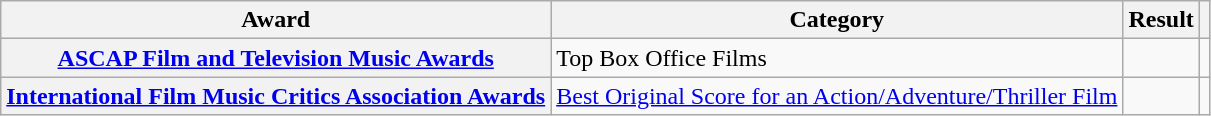<table class="wikitable plainrowheaders sortable">
<tr>
<th scope="col">Award</th>
<th scope="col">Category</th>
<th scope="col">Result</th>
<th scope="col" class="unsortable"></th>
</tr>
<tr>
<th scope="row"><a href='#'>ASCAP Film and Television Music Awards</a></th>
<td>Top Box Office Films</td>
<td></td>
<td style="text-align:center;"></td>
</tr>
<tr>
<th scope="row"><a href='#'>International Film Music Critics Association Awards</a></th>
<td><a href='#'>Best Original Score for an Action/Adventure/Thriller Film</a></td>
<td></td>
<td style="text-align:center;"><br></td>
</tr>
</table>
